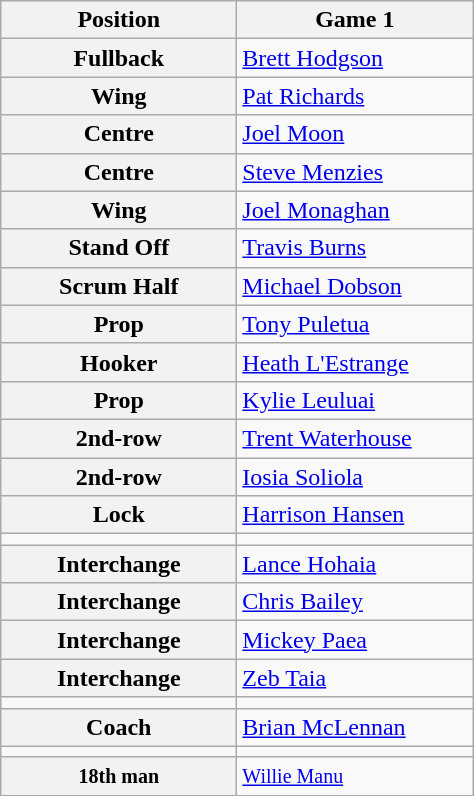<table class="wikitable">
<tr>
<th style="width:150px;">Position</th>
<th style="width:150px;">Game 1</th>
</tr>
<tr>
<th>Fullback</th>
<td colspan="1"><a href='#'>Brett Hodgson</a></td>
</tr>
<tr>
<th>Wing</th>
<td colspan="1"><a href='#'>Pat Richards</a></td>
</tr>
<tr>
<th>Centre</th>
<td colspan="1"><a href='#'>Joel Moon</a></td>
</tr>
<tr>
<th>Centre</th>
<td colspan="1"><a href='#'>Steve Menzies</a></td>
</tr>
<tr>
<th>Wing</th>
<td colspan="1"><a href='#'>Joel Monaghan</a></td>
</tr>
<tr>
<th>Stand Off</th>
<td colspan="1"><a href='#'>Travis Burns</a></td>
</tr>
<tr>
<th>Scrum Half</th>
<td colspan="1"><a href='#'>Michael Dobson</a></td>
</tr>
<tr>
<th>Prop</th>
<td colspan="1"><a href='#'>Tony Puletua</a></td>
</tr>
<tr>
<th>Hooker</th>
<td colspan="1"><a href='#'>Heath L'Estrange</a></td>
</tr>
<tr>
<th>Prop</th>
<td colspan="1"><a href='#'>Kylie Leuluai</a></td>
</tr>
<tr>
<th>2nd-row</th>
<td colspan="1"><a href='#'>Trent Waterhouse</a></td>
</tr>
<tr>
<th>2nd-row</th>
<td colspan="1"><a href='#'>Iosia Soliola</a></td>
</tr>
<tr>
<th>Lock</th>
<td colspan="1"><a href='#'>Harrison Hansen</a></td>
</tr>
<tr>
<td></td>
</tr>
<tr>
<th>Interchange</th>
<td colspan="1"><a href='#'>Lance Hohaia</a></td>
</tr>
<tr>
<th>Interchange</th>
<td colspan="1"><a href='#'>Chris Bailey</a></td>
</tr>
<tr>
<th>Interchange</th>
<td colspan="1"><a href='#'>Mickey Paea</a></td>
</tr>
<tr>
<th>Interchange</th>
<td colspan="1"><a href='#'>Zeb Taia</a></td>
</tr>
<tr>
<td></td>
</tr>
<tr>
<th>Coach</th>
<td colspan="1"><a href='#'>Brian McLennan</a></td>
</tr>
<tr>
<td></td>
</tr>
<tr>
<th><small>18th man</small></th>
<td colspan="2"><small><a href='#'>Willie Manu</a></small></td>
</tr>
<tr>
</tr>
</table>
